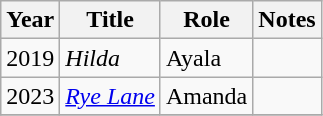<table class="wikitable sortable">
<tr>
<th>Year</th>
<th>Title</th>
<th>Role</th>
<th class="unsortable">Notes</th>
</tr>
<tr>
<td>2019</td>
<td><em>Hilda</em></td>
<td>Ayala</td>
<td></td>
</tr>
<tr>
<td>2023</td>
<td><em><a href='#'>Rye Lane</a></em></td>
<td>Amanda</td>
<td></td>
</tr>
<tr>
</tr>
</table>
